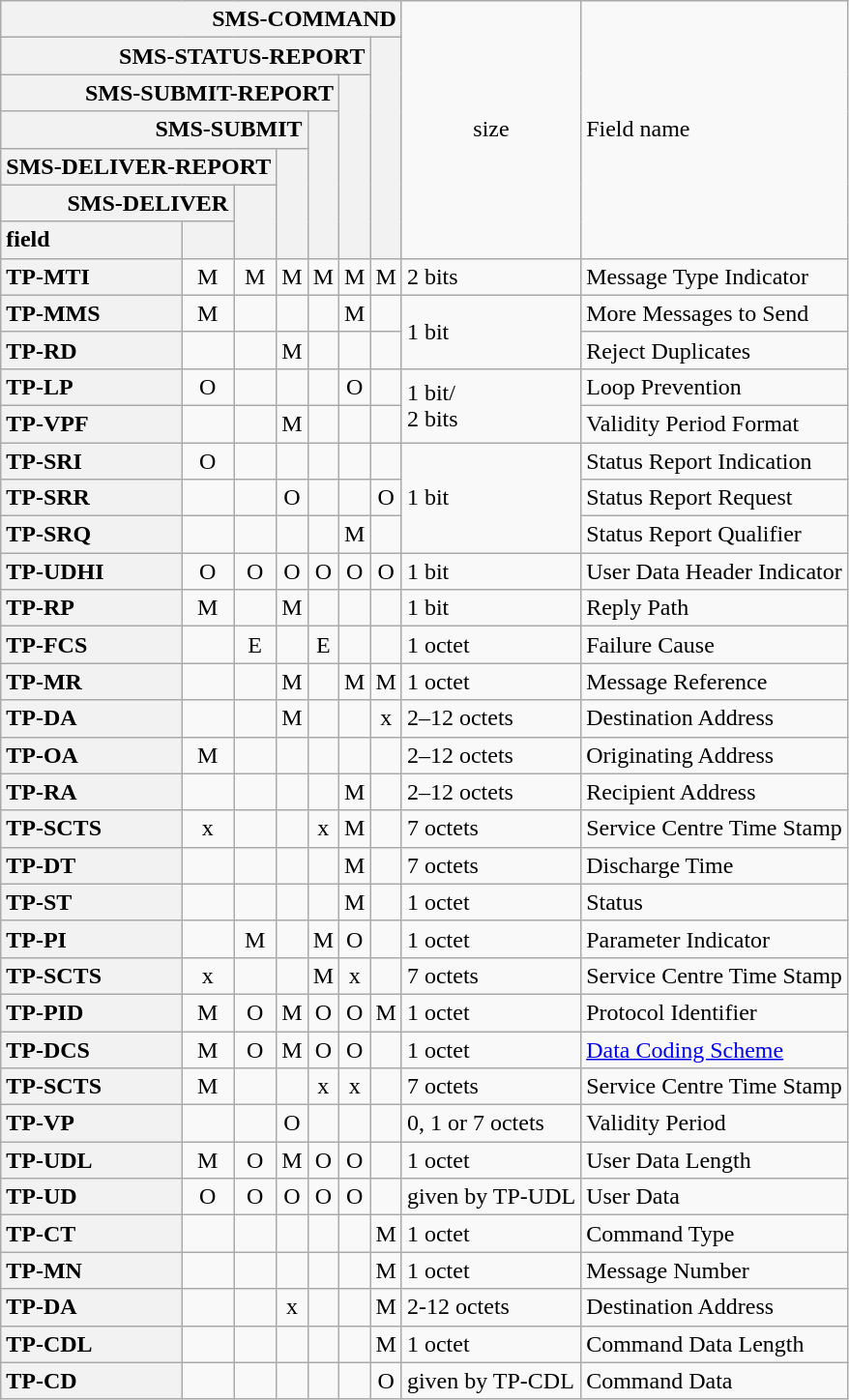<table class="wikitable" style="text-align:center;">
<tr>
<th scope="row" colspan="7" style="text-align:right;">SMS-COMMAND</th>
<td rowspan="7" style="text-align:left,bottom;">size</td>
<td rowspan="7" style="text-align:left;">Field name</td>
</tr>
<tr>
<th scope="row" colspan="6" style="text-align:right;">SMS-STATUS-REPORT</th>
<th rowspan="6"></th>
</tr>
<tr>
<th scope="row" colspan="5" style="text-align:right;">SMS-SUBMIT-REPORT</th>
<th rowspan="5"></th>
</tr>
<tr>
<th scope="row" colspan="4" style="text-align:right;">SMS-SUBMIT</th>
<th rowspan="4"></th>
</tr>
<tr>
<th scope="row" colspan="3" style="text-align:right;">SMS-DELIVER-REPORT</th>
<th rowspan="3"></th>
</tr>
<tr>
<th scope="row" colspan="2" style="text-align:right;">SMS-DELIVER</th>
<th rowspan="2"></th>
</tr>
<tr>
<th scope="row" style="text-align:left;">field</th>
<th></th>
</tr>
<tr>
<th scope="row" style="text-align:left;">TP-MTI</th>
<td>M</td>
<td>M</td>
<td>M</td>
<td>M</td>
<td>M</td>
<td>M</td>
<td style="text-align:left;">2 bits</td>
<td style="text-align:left;">Message Type Indicator</td>
</tr>
<tr>
<th scope="row" style="text-align:left;">TP-MMS</th>
<td>M</td>
<td></td>
<td></td>
<td></td>
<td>M</td>
<td></td>
<td rowspan="2" style="text-align:left;">1 bit</td>
<td style="text-align:left;">More Messages to Send</td>
</tr>
<tr>
<th scope="row" style="text-align:left;">TP-RD</th>
<td></td>
<td></td>
<td>M</td>
<td></td>
<td></td>
<td></td>
<td style="text-align:left;">Reject Duplicates</td>
</tr>
<tr>
<th scope="row" style="text-align:left;">TP-LP</th>
<td>O</td>
<td></td>
<td></td>
<td></td>
<td>O</td>
<td></td>
<td rowspan="2" style="text-align:left;">1 bit/ <br> 2 bits</td>
<td style="text-align:left;">Loop Prevention</td>
</tr>
<tr>
<th scope="row" style="text-align:left;">TP-VPF</th>
<td></td>
<td></td>
<td>M</td>
<td></td>
<td></td>
<td></td>
<td style="text-align:left;">Validity Period Format</td>
</tr>
<tr>
<th scope="row" style="text-align:left;">TP-SRI</th>
<td>O</td>
<td></td>
<td></td>
<td></td>
<td></td>
<td></td>
<td rowspan="3" style="text-align:left;">1 bit</td>
<td style="text-align:left;">Status Report Indication</td>
</tr>
<tr>
<th scope="row" style="text-align:left;">TP-SRR</th>
<td></td>
<td></td>
<td>O</td>
<td></td>
<td></td>
<td>O</td>
<td style="text-align:left;">Status Report Request</td>
</tr>
<tr>
<th scope="row" style="text-align:left;">TP-SRQ</th>
<td></td>
<td></td>
<td></td>
<td></td>
<td>M</td>
<td></td>
<td style="text-align:left;">Status Report Qualifier</td>
</tr>
<tr>
<th scope="row" style="text-align:left;">TP-UDHI</th>
<td>O</td>
<td>O</td>
<td>O</td>
<td>O</td>
<td>O</td>
<td>O</td>
<td style="text-align:left;">1 bit</td>
<td style="text-align:left;">User Data Header Indicator</td>
</tr>
<tr>
<th scope="row" style="text-align:left;">TP-RP</th>
<td>M</td>
<td></td>
<td>M</td>
<td></td>
<td></td>
<td></td>
<td style="text-align:left;">1 bit</td>
<td style="text-align:left;">Reply Path</td>
</tr>
<tr>
<th scope="row" style="text-align:left;">TP-FCS</th>
<td></td>
<td>E</td>
<td></td>
<td>E</td>
<td></td>
<td></td>
<td style="text-align:left;">1 octet</td>
<td style="text-align:left;">Failure Cause</td>
</tr>
<tr>
<th scope="row" style="text-align:left;">TP-MR</th>
<td></td>
<td></td>
<td>M</td>
<td></td>
<td>M</td>
<td>M</td>
<td style="text-align:left;">1 octet</td>
<td style="text-align:left;">Message Reference</td>
</tr>
<tr>
<th scope="row" style="text-align:left;">TP-DA</th>
<td></td>
<td></td>
<td>M</td>
<td></td>
<td></td>
<td>x</td>
<td style="text-align:left;">2–12 octets</td>
<td style="text-align:left;">Destination Address</td>
</tr>
<tr>
<th scope="row" style="text-align:left;">TP-OA</th>
<td>M</td>
<td></td>
<td></td>
<td></td>
<td></td>
<td></td>
<td style="text-align:left;">2–12 octets</td>
<td style="text-align:left;">Originating Address</td>
</tr>
<tr>
<th scope="row" style="text-align:left;">TP-RA</th>
<td></td>
<td></td>
<td></td>
<td></td>
<td>M</td>
<td></td>
<td style="text-align:left;">2–12 octets</td>
<td style="text-align:left;">Recipient Address</td>
</tr>
<tr>
<th scope="row" style="text-align:left;">TP-SCTS</th>
<td>x</td>
<td></td>
<td></td>
<td>x</td>
<td>M</td>
<td></td>
<td style="text-align:left;">7 octets</td>
<td style="text-align:left;">Service Centre Time Stamp</td>
</tr>
<tr>
<th scope="row" style="text-align:left;">TP-DT</th>
<td></td>
<td></td>
<td></td>
<td></td>
<td>M</td>
<td></td>
<td style="text-align:left;">7 octets</td>
<td style="text-align:left;">Discharge Time</td>
</tr>
<tr>
<th scope="row" style="text-align:left;">TP-ST</th>
<td></td>
<td></td>
<td></td>
<td></td>
<td>M</td>
<td></td>
<td style="text-align:left;">1 octet</td>
<td style="text-align:left;">Status</td>
</tr>
<tr>
<th scope="row" style="text-align:left;">TP-PI</th>
<td></td>
<td>M</td>
<td></td>
<td>M</td>
<td>O</td>
<td></td>
<td style="text-align:left;">1 octet</td>
<td style="text-align:left;">Parameter Indicator</td>
</tr>
<tr>
<th scope="row" style="text-align:left;">TP-SCTS</th>
<td>x</td>
<td></td>
<td></td>
<td>M</td>
<td>x</td>
<td></td>
<td style="text-align:left;">7 octets</td>
<td style="text-align:left;">Service Centre Time Stamp</td>
</tr>
<tr>
<th scope="row" style="text-align:left;">TP-PID</th>
<td>M</td>
<td>O</td>
<td>M</td>
<td>O</td>
<td>O</td>
<td>M</td>
<td style="text-align:left;">1 octet</td>
<td style="text-align:left;">Protocol Identifier</td>
</tr>
<tr>
<th scope="row" style="text-align:left;">TP-DCS</th>
<td>M</td>
<td>O</td>
<td>M</td>
<td>O</td>
<td>O</td>
<td></td>
<td style="text-align:left;">1 octet</td>
<td style="text-align:left;"><a href='#'>Data Coding Scheme</a></td>
</tr>
<tr>
<th scope="row" style="text-align:left;">TP-SCTS</th>
<td>M</td>
<td></td>
<td></td>
<td>x</td>
<td>x</td>
<td></td>
<td style="text-align:left;">7 octets</td>
<td style="text-align:left;">Service Centre Time Stamp</td>
</tr>
<tr>
<th scope="row" style="text-align:left;">TP-VP</th>
<td></td>
<td></td>
<td>O</td>
<td></td>
<td></td>
<td></td>
<td style="text-align:left;">0, 1 or 7 octets</td>
<td style="text-align:left;">Validity Period</td>
</tr>
<tr>
<th scope="row" style="text-align:left;">TP-UDL</th>
<td>M</td>
<td>O</td>
<td>M</td>
<td>O</td>
<td>O</td>
<td></td>
<td style="text-align:left;">1 octet</td>
<td style="text-align:left;">User Data Length</td>
</tr>
<tr>
<th scope="row" style="text-align:left;">TP-UD</th>
<td>O</td>
<td>O</td>
<td>O</td>
<td>O</td>
<td>O</td>
<td></td>
<td style="text-align:left;">given by TP-UDL</td>
<td style="text-align:left;">User Data</td>
</tr>
<tr>
<th scope="row" style="text-align:left;">TP-CT</th>
<td></td>
<td></td>
<td></td>
<td></td>
<td></td>
<td>M</td>
<td style="text-align:left;">1 octet</td>
<td style="text-align:left;">Command Type</td>
</tr>
<tr>
<th scope="row" style="text-align:left;">TP-MN</th>
<td></td>
<td></td>
<td></td>
<td></td>
<td></td>
<td>M</td>
<td style="text-align:left;">1 octet</td>
<td style="text-align:left;">Message Number</td>
</tr>
<tr>
<th scope="row" style="text-align:left;">TP-DA</th>
<td></td>
<td></td>
<td>x</td>
<td></td>
<td></td>
<td>M</td>
<td style="text-align:left;">2-12 octets</td>
<td style="text-align:left;">Destination Address</td>
</tr>
<tr>
<th scope="row" style="text-align:left;">TP-CDL</th>
<td></td>
<td></td>
<td></td>
<td></td>
<td></td>
<td>M</td>
<td style="text-align:left;">1 octet</td>
<td style="text-align:left;">Command Data Length</td>
</tr>
<tr>
<th scope="row" style="text-align:left;">TP-CD</th>
<td></td>
<td></td>
<td></td>
<td></td>
<td></td>
<td>O</td>
<td style="text-align:left;">given by TP-CDL</td>
<td style="text-align:left;">Command Data</td>
</tr>
</table>
